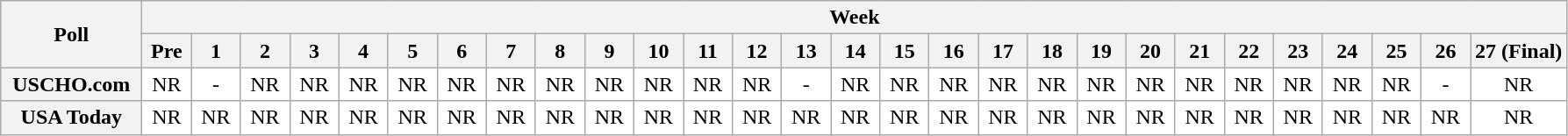<table class="wikitable" style="white-space:nowrap;">
<tr>
<th scope="col" width="100" rowspan="2">Poll</th>
<th colspan="28">Week</th>
</tr>
<tr>
<th scope="col" width="30">Pre</th>
<th scope="col" width="30">1</th>
<th scope="col" width="30">2</th>
<th scope="col" width="30">3</th>
<th scope="col" width="30">4</th>
<th scope="col" width="30">5</th>
<th scope="col" width="30">6</th>
<th scope="col" width="30">7</th>
<th scope="col" width="30">8</th>
<th scope="col" width="30">9</th>
<th scope="col" width="30">10</th>
<th scope="col" width="30">11</th>
<th scope="col" width="30">12</th>
<th scope="col" width="30">13</th>
<th scope="col" width="30">14</th>
<th scope="col" width="30">15</th>
<th scope="col" width="30">16</th>
<th scope="col" width="30">17</th>
<th scope="col" width="30">18</th>
<th scope="col" width="30">19</th>
<th scope="col" width="30">20</th>
<th scope="col" width="30">21</th>
<th scope="col" width="30">22</th>
<th scope="col" width="30">23</th>
<th scope="col" width="30">24</th>
<th scope="col" width="30">25</th>
<th scope="col" width="30">26</th>
<th scope="col" width="30">27 (Final)</th>
</tr>
<tr style="text-align:center;">
<th>USCHO.com</th>
<td bgcolor=FFFFFF>NR</td>
<td bgcolor=FFFFFF>-</td>
<td bgcolor=FFFFFF>NR</td>
<td bgcolor=FFFFFF>NR</td>
<td bgcolor=FFFFFF>NR</td>
<td bgcolor=FFFFFF>NR</td>
<td bgcolor=FFFFFF>NR</td>
<td bgcolor=FFFFFF>NR</td>
<td bgcolor=FFFFFF>NR</td>
<td bgcolor=FFFFFF>NR</td>
<td bgcolor=FFFFFF>NR</td>
<td bgcolor=FFFFFF>NR</td>
<td bgcolor=FFFFFF>NR</td>
<td bgcolor=FFFFFF>-</td>
<td bgcolor=FFFFFF>NR</td>
<td bgcolor=FFFFFF>NR</td>
<td bgcolor=FFFFFF>NR</td>
<td bgcolor=FFFFFF>NR</td>
<td bgcolor=FFFFFF>NR</td>
<td bgcolor=FFFFFF>NR</td>
<td bgcolor=FFFFFF>NR</td>
<td bgcolor=FFFFFF>NR</td>
<td bgcolor=FFFFFF>NR</td>
<td bgcolor=FFFFFF>NR</td>
<td bgcolor=FFFFFF>NR</td>
<td bgcolor=FFFFFF>NR</td>
<td bgcolor=FFFFFF>-</td>
<td bgcolor=FFFFFF>NR</td>
</tr>
<tr style="text-align:center;">
<th>USA Today</th>
<td bgcolor=FFFFFF>NR</td>
<td bgcolor=FFFFFF>NR</td>
<td bgcolor=FFFFFF>NR</td>
<td bgcolor=FFFFFF>NR</td>
<td bgcolor=FFFFFF>NR</td>
<td bgcolor=FFFFFF>NR</td>
<td bgcolor=FFFFFF>NR</td>
<td bgcolor=FFFFFF>NR</td>
<td bgcolor=FFFFFF>NR</td>
<td bgcolor=FFFFFF>NR</td>
<td bgcolor=FFFFFF>NR</td>
<td bgcolor=FFFFFF>NR</td>
<td bgcolor=FFFFFF>NR</td>
<td bgcolor=FFFFFF>NR</td>
<td bgcolor=FFFFFF>NR</td>
<td bgcolor=FFFFFF>NR</td>
<td bgcolor=FFFFFF>NR</td>
<td bgcolor=FFFFFF>NR</td>
<td bgcolor=FFFFFF>NR</td>
<td bgcolor=FFFFFF>NR</td>
<td bgcolor=FFFFFF>NR</td>
<td bgcolor=FFFFFF>NR</td>
<td bgcolor=FFFFFF>NR</td>
<td bgcolor=FFFFFF>NR</td>
<td bgcolor=FFFFFF>NR</td>
<td bgcolor=FFFFFF>NR</td>
<td bgcolor=FFFFFF>NR</td>
<td bgcolor=FFFFFF>NR</td>
</tr>
</table>
